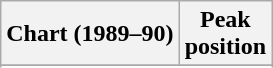<table class="wikitable sortable plainrowheaders" style="text-align:center">
<tr>
<th scope="col">Chart (1989–90)</th>
<th scope="col">Peak<br>position</th>
</tr>
<tr>
</tr>
<tr>
</tr>
<tr>
</tr>
<tr>
</tr>
<tr>
</tr>
<tr>
</tr>
<tr>
</tr>
<tr>
</tr>
</table>
